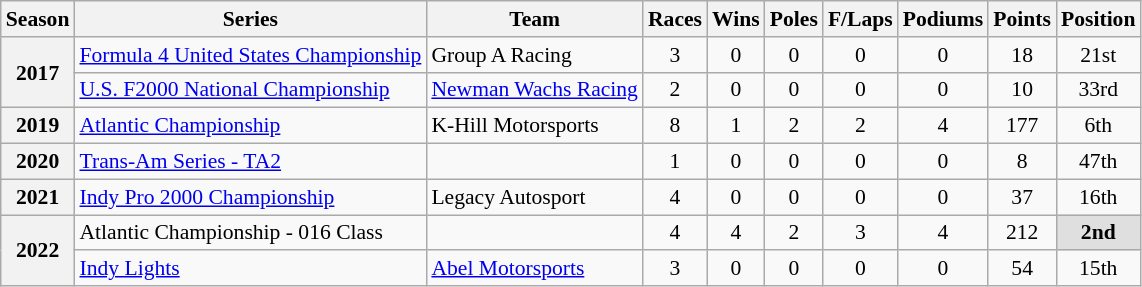<table class="wikitable" style="font-size: 90%; text-align:center">
<tr>
<th>Season</th>
<th>Series</th>
<th>Team</th>
<th>Races</th>
<th>Wins</th>
<th>Poles</th>
<th>F/Laps</th>
<th>Podiums</th>
<th>Points</th>
<th>Position</th>
</tr>
<tr>
<th rowspan="2">2017</th>
<td align=left><a href='#'>Formula 4 United States Championship</a></td>
<td align=left>Group A Racing</td>
<td>3</td>
<td>0</td>
<td>0</td>
<td>0</td>
<td>0</td>
<td>18</td>
<td>21st</td>
</tr>
<tr>
<td align=left><a href='#'>U.S. F2000 National Championship</a></td>
<td align=left><a href='#'>Newman Wachs Racing</a></td>
<td>2</td>
<td>0</td>
<td>0</td>
<td>0</td>
<td>0</td>
<td>10</td>
<td>33rd</td>
</tr>
<tr>
<th>2019</th>
<td align=left><a href='#'>Atlantic Championship</a></td>
<td align=left>K-Hill Motorsports</td>
<td>8</td>
<td>1</td>
<td>2</td>
<td>2</td>
<td>4</td>
<td>177</td>
<td>6th</td>
</tr>
<tr>
<th>2020</th>
<td align=left><a href='#'>Trans-Am Series - TA2</a></td>
<td></td>
<td>1</td>
<td>0</td>
<td>0</td>
<td>0</td>
<td>0</td>
<td>8</td>
<td>47th</td>
</tr>
<tr>
<th>2021</th>
<td align=left><a href='#'>Indy Pro 2000 Championship</a></td>
<td align=left>Legacy Autosport</td>
<td>4</td>
<td>0</td>
<td>0</td>
<td>0</td>
<td>0</td>
<td>37</td>
<td>16th</td>
</tr>
<tr>
<th rowspan="2">2022</th>
<td align=left>Atlantic Championship - 016 Class</td>
<td></td>
<td>4</td>
<td>4</td>
<td>2</td>
<td>3</td>
<td>4</td>
<td>212</td>
<td style="background-color:#DFDFDF"><strong>2nd</strong></td>
</tr>
<tr>
<td align="left"><a href='#'>Indy Lights</a></td>
<td align="left"><a href='#'>Abel Motorsports</a></td>
<td>3</td>
<td>0</td>
<td>0</td>
<td>0</td>
<td>0</td>
<td>54</td>
<td>15th</td>
</tr>
</table>
